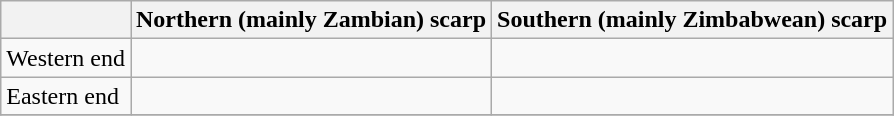<table class="wikitable table">
<tr>
<th></th>
<th>Northern (mainly Zambian) scarp</th>
<th>Southern (mainly Zimbabwean) scarp</th>
</tr>
<tr>
<td>Western end</td>
<td></td>
<td></td>
</tr>
<tr>
<td>Eastern end</td>
<td></td>
<td></td>
</tr>
<tr>
</tr>
</table>
